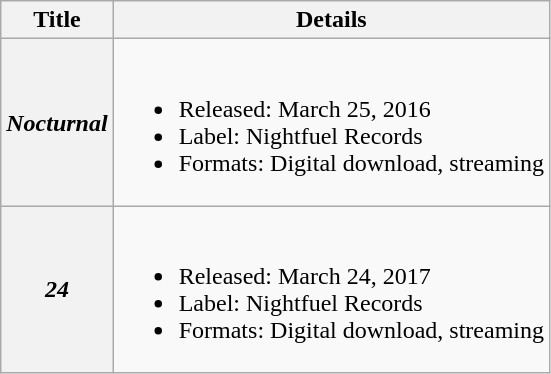<table class="wikitable plainrowheaders">
<tr>
<th>Title</th>
<th>Details</th>
</tr>
<tr>
<th scope="row"><em>Nocturnal</em></th>
<td><br><ul><li>Released: March 25, 2016</li><li>Label: Nightfuel Records</li><li>Formats: Digital download, streaming</li></ul></td>
</tr>
<tr>
<th scope="row"><em>24</em></th>
<td><br><ul><li>Released: March 24, 2017</li><li>Label: Nightfuel Records</li><li>Formats: Digital download, streaming</li></ul></td>
</tr>
</table>
